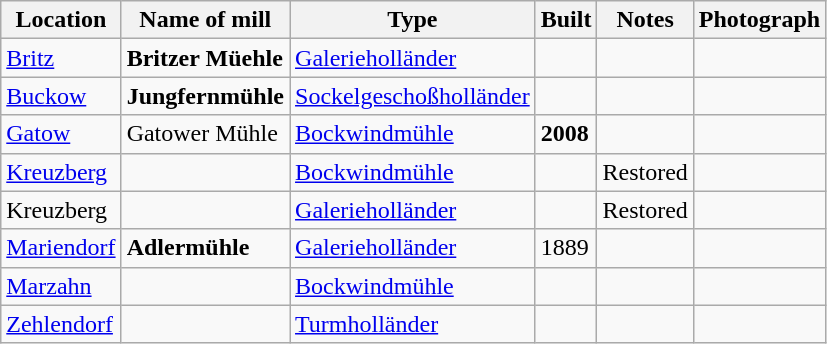<table class="wikitable sortable">
<tr>
<th>Location</th>
<th>Name of mill</th>
<th>Type</th>
<th>Built</th>
<th class="unsortable">Notes</th>
<th class="unsortable">Photograph</th>
</tr>
<tr>
<td><a href='#'>Britz</a></td>
<td><strong>Britzer Müehle</strong></td>
<td><a href='#'>Galerieholländer</a></td>
<td></td>
<td> </td>
<td></td>
</tr>
<tr>
<td><a href='#'>Buckow</a></td>
<td><strong>Jungfernmühle</strong></td>
<td><a href='#'>Sockelgeschoßholländer</a></td>
<td></td>
<td> </td>
<td></td>
</tr>
<tr>
<td><a href='#'>Gatow</a></td>
<td>Gatower Mühle</td>
<td><a href='#'>Bockwindmühle</a></td>
<td><strong>2008</strong></td>
<td></td>
<td></td>
</tr>
<tr>
<td><a href='#'>Kreuzberg</a></td>
<td></td>
<td><a href='#'>Bockwindmühle</a></td>
<td></td>
<td>Restored<br> </td>
<td></td>
</tr>
<tr>
<td>Kreuzberg</td>
<td></td>
<td><a href='#'>Galerieholländer</a></td>
<td></td>
<td>Restored<br> </td>
<td></td>
</tr>
<tr>
<td><a href='#'>Mariendorf</a></td>
<td><strong>Adlermühle</strong></td>
<td><a href='#'>Galerieholländer</a></td>
<td>1889</td>
<td> </td>
<td></td>
</tr>
<tr>
<td><a href='#'>Marzahn</a></td>
<td></td>
<td><a href='#'>Bockwindmühle</a></td>
<td></td>
<td> </td>
<td></td>
</tr>
<tr>
<td><a href='#'>Zehlendorf</a></td>
<td></td>
<td><a href='#'>Turmholländer</a></td>
<td></td>
<td> </td>
<td></td>
</tr>
</table>
